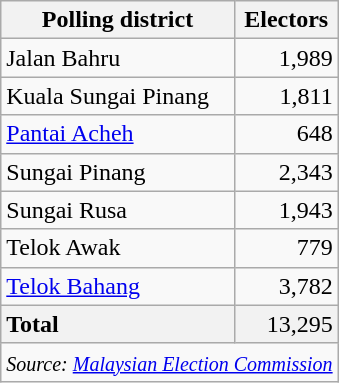<table class="wikitable sortable">
<tr>
<th>Polling district</th>
<th>Electors</th>
</tr>
<tr>
<td>Jalan Bahru</td>
<td align="right">1,989</td>
</tr>
<tr>
<td>Kuala Sungai Pinang</td>
<td align="right">1,811</td>
</tr>
<tr>
<td><a href='#'>Pantai Acheh</a></td>
<td align="right">648</td>
</tr>
<tr>
<td>Sungai Pinang</td>
<td align="right">2,343</td>
</tr>
<tr>
<td>Sungai Rusa</td>
<td align="right">1,943</td>
</tr>
<tr>
<td>Telok Awak</td>
<td align="right">779</td>
</tr>
<tr>
<td><a href='#'>Telok Bahang</a></td>
<td align="right">3,782</td>
</tr>
<tr>
<td style="background: #f2f2f2"><strong>Total</strong></td>
<td style="background: #f2f2f2" align="right">13,295</td>
</tr>
<tr>
<td colspan="2" align="right"><small><em>Source: <a href='#'>Malaysian Election Commission</a></em></small></td>
</tr>
</table>
